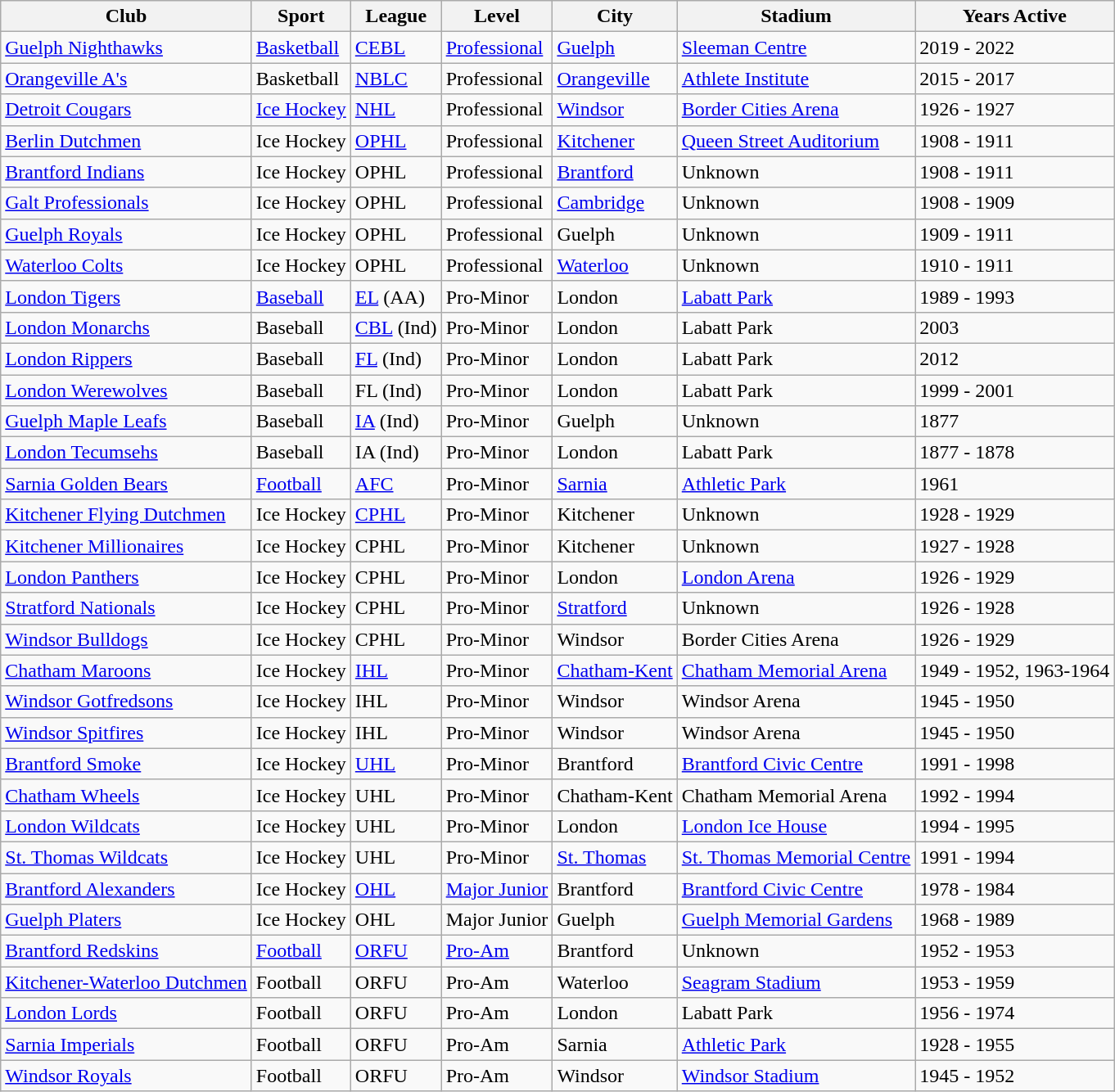<table class="wikitable sortable" style="margin:1em; clear:right; text-align:left; line-height:normal;">
<tr>
<th>Club</th>
<th>Sport</th>
<th>League</th>
<th>Level</th>
<th>City</th>
<th>Stadium</th>
<th>Years Active</th>
</tr>
<tr>
<td><a href='#'>Guelph Nighthawks</a></td>
<td><a href='#'>Basketball</a></td>
<td><a href='#'>CEBL</a></td>
<td><a href='#'>Professional</a></td>
<td><a href='#'>Guelph</a></td>
<td><a href='#'>Sleeman Centre</a></td>
<td>2019 - 2022</td>
</tr>
<tr>
<td><a href='#'>Orangeville A's</a></td>
<td>Basketball</td>
<td><a href='#'>NBLC</a></td>
<td>Professional</td>
<td><a href='#'>Orangeville</a></td>
<td><a href='#'>Athlete Institute</a></td>
<td>2015 - 2017</td>
</tr>
<tr>
<td><a href='#'>Detroit Cougars</a></td>
<td><a href='#'>Ice Hockey</a></td>
<td><a href='#'>NHL</a></td>
<td>Professional</td>
<td><a href='#'>Windsor</a></td>
<td><a href='#'>Border Cities Arena</a></td>
<td>1926 - 1927</td>
</tr>
<tr>
<td><a href='#'>Berlin Dutchmen</a></td>
<td>Ice Hockey</td>
<td><a href='#'>OPHL</a></td>
<td>Professional</td>
<td><a href='#'>Kitchener</a></td>
<td><a href='#'>Queen Street Auditorium</a></td>
<td>1908 - 1911</td>
</tr>
<tr>
<td><a href='#'>Brantford Indians</a></td>
<td>Ice Hockey</td>
<td>OPHL</td>
<td>Professional</td>
<td><a href='#'>Brantford</a></td>
<td>Unknown</td>
<td>1908 - 1911</td>
</tr>
<tr>
<td><a href='#'>Galt Professionals</a></td>
<td>Ice Hockey</td>
<td>OPHL</td>
<td>Professional</td>
<td><a href='#'>Cambridge</a></td>
<td>Unknown</td>
<td>1908 - 1909</td>
</tr>
<tr>
<td><a href='#'>Guelph Royals</a></td>
<td>Ice Hockey</td>
<td>OPHL</td>
<td>Professional</td>
<td>Guelph</td>
<td>Unknown</td>
<td>1909 - 1911</td>
</tr>
<tr>
<td><a href='#'>Waterloo Colts</a></td>
<td>Ice Hockey</td>
<td>OPHL</td>
<td>Professional</td>
<td><a href='#'>Waterloo</a></td>
<td>Unknown</td>
<td>1910 - 1911</td>
</tr>
<tr>
<td><a href='#'>London Tigers</a></td>
<td><a href='#'>Baseball</a></td>
<td><a href='#'>EL</a> (AA)</td>
<td>Pro-Minor</td>
<td>London</td>
<td><a href='#'>Labatt Park</a></td>
<td>1989 - 1993</td>
</tr>
<tr>
<td><a href='#'>London Monarchs</a></td>
<td>Baseball</td>
<td><a href='#'>CBL</a> (Ind)</td>
<td>Pro-Minor</td>
<td>London</td>
<td>Labatt Park</td>
<td>2003</td>
</tr>
<tr>
<td><a href='#'>London Rippers</a></td>
<td>Baseball</td>
<td><a href='#'>FL</a> (Ind)</td>
<td>Pro-Minor</td>
<td>London</td>
<td>Labatt Park</td>
<td>2012</td>
</tr>
<tr>
<td><a href='#'>London Werewolves</a></td>
<td>Baseball</td>
<td>FL (Ind)</td>
<td>Pro-Minor</td>
<td>London</td>
<td>Labatt Park</td>
<td>1999 - 2001</td>
</tr>
<tr>
<td><a href='#'>Guelph Maple Leafs</a></td>
<td>Baseball</td>
<td><a href='#'>IA</a> (Ind)</td>
<td>Pro-Minor</td>
<td>Guelph</td>
<td>Unknown</td>
<td>1877</td>
</tr>
<tr>
<td><a href='#'>London Tecumsehs</a></td>
<td>Baseball</td>
<td>IA (Ind)</td>
<td>Pro-Minor</td>
<td>London</td>
<td>Labatt Park</td>
<td>1877 - 1878</td>
</tr>
<tr>
<td><a href='#'>Sarnia Golden Bears</a></td>
<td><a href='#'>Football</a></td>
<td><a href='#'>AFC</a></td>
<td>Pro-Minor</td>
<td><a href='#'>Sarnia</a></td>
<td><a href='#'>Athletic Park</a></td>
<td>1961</td>
</tr>
<tr>
<td><a href='#'>Kitchener Flying Dutchmen</a></td>
<td>Ice Hockey</td>
<td><a href='#'>CPHL</a></td>
<td>Pro-Minor</td>
<td>Kitchener</td>
<td>Unknown</td>
<td>1928 - 1929</td>
</tr>
<tr>
<td><a href='#'>Kitchener Millionaires</a></td>
<td>Ice Hockey</td>
<td>CPHL</td>
<td>Pro-Minor</td>
<td>Kitchener</td>
<td>Unknown</td>
<td>1927 - 1928</td>
</tr>
<tr>
<td><a href='#'>London Panthers</a></td>
<td>Ice Hockey</td>
<td>CPHL</td>
<td>Pro-Minor</td>
<td>London</td>
<td><a href='#'>London Arena</a></td>
<td>1926 - 1929</td>
</tr>
<tr>
<td><a href='#'>Stratford Nationals</a></td>
<td>Ice Hockey</td>
<td>CPHL</td>
<td>Pro-Minor</td>
<td><a href='#'>Stratford</a></td>
<td>Unknown</td>
<td>1926 - 1928</td>
</tr>
<tr>
<td><a href='#'>Windsor Bulldogs</a></td>
<td>Ice Hockey</td>
<td>CPHL</td>
<td>Pro-Minor</td>
<td>Windsor</td>
<td>Border Cities Arena</td>
<td>1926 - 1929</td>
</tr>
<tr>
<td><a href='#'>Chatham Maroons</a></td>
<td>Ice Hockey</td>
<td><a href='#'>IHL</a></td>
<td>Pro-Minor</td>
<td><a href='#'>Chatham-Kent</a></td>
<td><a href='#'>Chatham Memorial Arena</a></td>
<td>1949 - 1952, 1963-1964</td>
</tr>
<tr>
<td><a href='#'>Windsor Gotfredsons</a></td>
<td>Ice Hockey</td>
<td>IHL</td>
<td>Pro-Minor</td>
<td>Windsor</td>
<td>Windsor Arena</td>
<td>1945 - 1950</td>
</tr>
<tr>
<td><a href='#'>Windsor Spitfires</a></td>
<td>Ice Hockey</td>
<td>IHL</td>
<td>Pro-Minor</td>
<td>Windsor</td>
<td>Windsor Arena</td>
<td>1945 - 1950</td>
</tr>
<tr>
<td><a href='#'>Brantford Smoke</a></td>
<td>Ice Hockey</td>
<td><a href='#'>UHL</a></td>
<td>Pro-Minor</td>
<td>Brantford</td>
<td><a href='#'>Brantford Civic Centre</a></td>
<td>1991 - 1998</td>
</tr>
<tr>
<td><a href='#'>Chatham Wheels</a></td>
<td>Ice Hockey</td>
<td>UHL</td>
<td>Pro-Minor</td>
<td>Chatham-Kent</td>
<td>Chatham Memorial Arena</td>
<td>1992 - 1994</td>
</tr>
<tr>
<td><a href='#'>London Wildcats</a></td>
<td>Ice Hockey</td>
<td>UHL</td>
<td>Pro-Minor</td>
<td>London</td>
<td><a href='#'>London Ice House</a></td>
<td>1994 - 1995</td>
</tr>
<tr>
<td><a href='#'>St. Thomas Wildcats</a></td>
<td>Ice Hockey</td>
<td>UHL</td>
<td>Pro-Minor</td>
<td><a href='#'>St. Thomas</a></td>
<td><a href='#'>St. Thomas Memorial Centre</a></td>
<td>1991 - 1994</td>
</tr>
<tr>
<td><a href='#'>Brantford Alexanders</a></td>
<td>Ice Hockey</td>
<td><a href='#'>OHL</a></td>
<td><a href='#'>Major Junior</a></td>
<td>Brantford</td>
<td><a href='#'>Brantford Civic Centre</a></td>
<td>1978 - 1984</td>
</tr>
<tr>
<td><a href='#'>Guelph Platers</a></td>
<td>Ice Hockey</td>
<td>OHL</td>
<td>Major Junior</td>
<td>Guelph</td>
<td><a href='#'>Guelph Memorial Gardens</a></td>
<td>1968 - 1989</td>
</tr>
<tr>
<td><a href='#'>Brantford Redskins</a></td>
<td><a href='#'>Football</a></td>
<td><a href='#'>ORFU</a></td>
<td><a href='#'>Pro-Am</a></td>
<td>Brantford</td>
<td>Unknown</td>
<td>1952 - 1953</td>
</tr>
<tr>
<td><a href='#'>Kitchener-Waterloo Dutchmen</a></td>
<td>Football</td>
<td>ORFU</td>
<td>Pro-Am</td>
<td>Waterloo</td>
<td><a href='#'>Seagram Stadium</a></td>
<td>1953 - 1959</td>
</tr>
<tr>
<td><a href='#'>London Lords</a></td>
<td>Football</td>
<td>ORFU</td>
<td>Pro-Am</td>
<td>London</td>
<td>Labatt Park</td>
<td>1956 - 1974</td>
</tr>
<tr>
<td><a href='#'>Sarnia Imperials</a></td>
<td>Football</td>
<td>ORFU</td>
<td>Pro-Am</td>
<td>Sarnia</td>
<td><a href='#'>Athletic Park</a></td>
<td>1928 - 1955</td>
</tr>
<tr>
<td><a href='#'>Windsor Royals</a></td>
<td>Football</td>
<td>ORFU</td>
<td>Pro-Am</td>
<td>Windsor</td>
<td><a href='#'>Windsor Stadium</a></td>
<td>1945 - 1952</td>
</tr>
</table>
